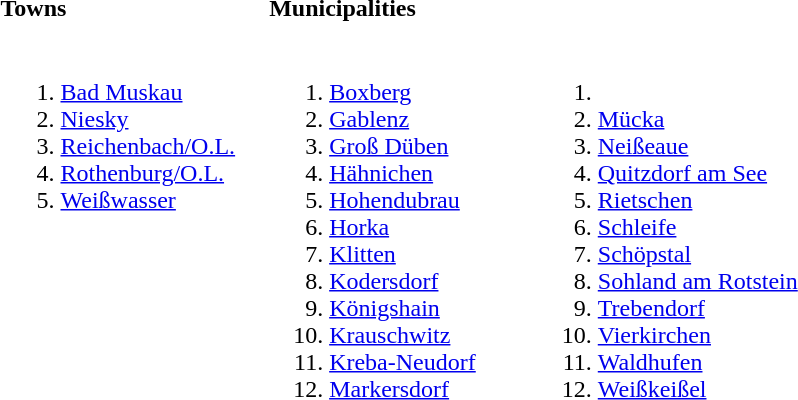<table>
<tr>
<th align=left width=33%>Towns</th>
<th align=left width=33%>Municipalities</th>
<th align=left width=33%></th>
</tr>
<tr valign=top>
<td><br><ol><li><a href='#'>Bad Muskau</a></li><li><a href='#'>Niesky</a></li><li><a href='#'>Reichenbach/O.L.</a></li><li><a href='#'>Rothenburg/O.L.</a></li><li><a href='#'>Weißwasser</a></li></ol></td>
<td><br><ol><li><a href='#'>Boxberg</a></li><li><a href='#'>Gablenz</a></li><li><a href='#'>Groß Düben</a></li><li><a href='#'>Hähnichen</a></li><li><a href='#'>Hohendubrau</a></li><li><a href='#'>Horka</a></li><li><a href='#'>Klitten</a></li><li><a href='#'>Kodersdorf</a></li><li><a href='#'>Königshain</a></li><li><a href='#'>Krauschwitz</a></li><li><a href='#'>Kreba-Neudorf</a></li><li><a href='#'>Markersdorf</a></li></ol></td>
<td><br><ol><li><li> <a href='#'>Mücka</a></li><li><a href='#'>Neißeaue</a></li><li><a href='#'>Quitzdorf am See</a></li><li><a href='#'>Rietschen</a></li><li><a href='#'>Schleife</a></li><li><a href='#'>Schöpstal</a></li><li><a href='#'>Sohland am Rotstein</a></li><li><a href='#'>Trebendorf</a></li><li><a href='#'>Vierkirchen</a></li><li><a href='#'>Waldhufen</a></li><li><a href='#'>Weißkeißel</a></li></ol></td>
</tr>
</table>
